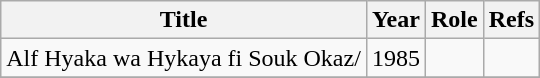<table class="wikitable sortable">
<tr>
<th>Title</th>
<th>Year</th>
<th>Role</th>
<th>Refs</th>
</tr>
<tr>
<td>Alf Hyaka wa Hykaya fi Souk Okaz/</td>
<td align=center>1985</td>
<td></td>
<td align=center></td>
</tr>
<tr>
</tr>
</table>
